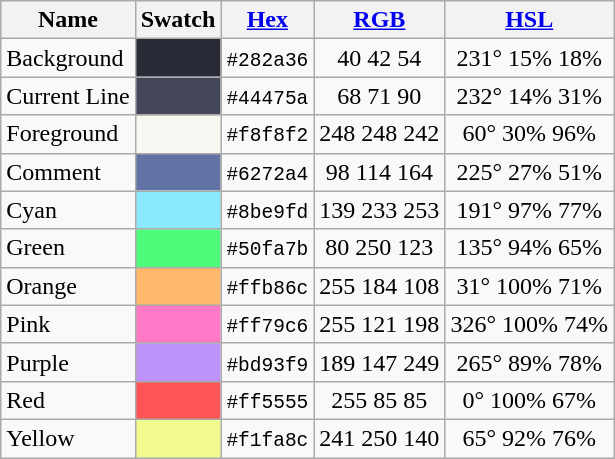<table class="wikitable mw-datatable">
<tr>
<th>Name</th>
<th>Swatch</th>
<th><a href='#'>Hex</a></th>
<th><a href='#'>RGB</a></th>
<th><a href='#'>HSL</a></th>
</tr>
<tr>
<td>Background</td>
<td style="background:#282a36"></td>
<td><samp>#282a36</samp></td>
<td align="center">40 42 54</td>
<td align="center">231° 15% 18%</td>
</tr>
<tr>
<td>Current Line</td>
<td style="background:#44475a"></td>
<td><samp>#44475a</samp></td>
<td align="center">68 71 90</td>
<td align="center">232° 14% 31%</td>
</tr>
<tr>
<td>Foreground</td>
<td style="background:#f8f8f2"></td>
<td><samp>#f8f8f2</samp></td>
<td align="center">248 248 242</td>
<td align="center">60° 30% 96%</td>
</tr>
<tr>
<td>Comment</td>
<td style="background:#6272a4"></td>
<td><samp>#6272a4</samp></td>
<td align="center">98 114 164</td>
<td align="center">225° 27% 51%</td>
</tr>
<tr>
<td>Cyan</td>
<td style="background:#8be9fd"></td>
<td><samp>#8be9fd</samp></td>
<td align="center">139 233 253</td>
<td align="center">191° 97% 77%</td>
</tr>
<tr>
<td>Green</td>
<td style="background:#50fa7b"></td>
<td><samp>#50fa7b</samp></td>
<td align="center">80 250 123</td>
<td align="center">135° 94% 65%</td>
</tr>
<tr>
<td>Orange</td>
<td style="background:#ffb86c"></td>
<td><samp>#ffb86c</samp></td>
<td align="center">255 184 108</td>
<td align="center">31° 100% 71%</td>
</tr>
<tr>
<td>Pink</td>
<td style="background:#ff79c6"></td>
<td><samp>#ff79c6</samp></td>
<td align="center">255 121 198</td>
<td align="center">326° 100% 74%</td>
</tr>
<tr>
<td>Purple</td>
<td style="background:#bd93f9"></td>
<td><samp>#bd93f9</samp></td>
<td align="center">189 147 249</td>
<td align="center">265° 89% 78%</td>
</tr>
<tr>
<td>Red</td>
<td style="background:#ff5555"></td>
<td><samp>#ff5555</samp></td>
<td align="center">255 85 85</td>
<td align="center">0° 100% 67%</td>
</tr>
<tr>
<td>Yellow</td>
<td style="background:#f1fa8c"></td>
<td><samp>#f1fa8c</samp></td>
<td align="center">241 250 140</td>
<td align="center">65° 92% 76%</td>
</tr>
</table>
